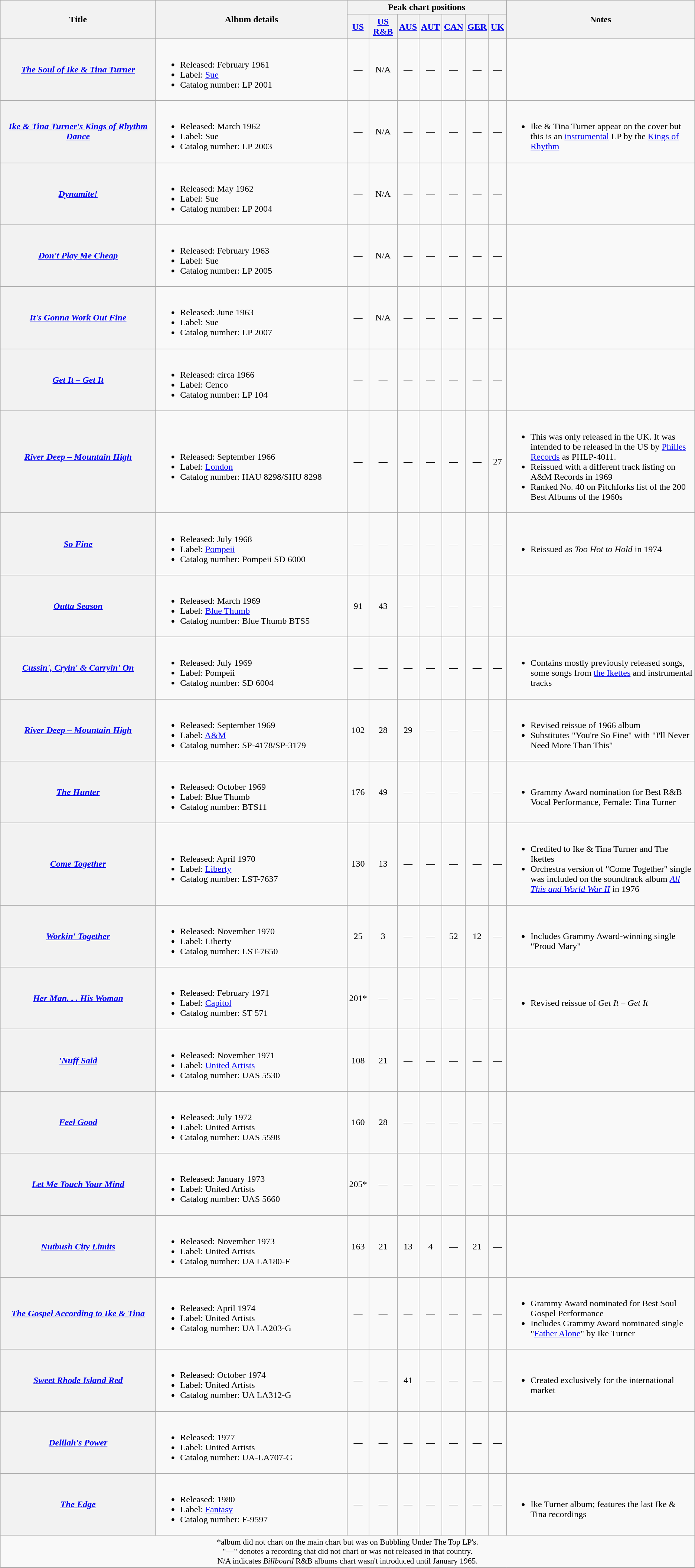<table class="wikitable plainrowheaders">
<tr>
<th scope="col" rowspan="2" style="width:17em;">Title</th>
<th scope="col" rowspan="2" style="width:21em;">Album details</th>
<th scope="col" colspan="7">Peak chart positions</th>
<th scope="col" rowspan="2">Notes</th>
</tr>
<tr>
<th scope="col"><a href='#'>US</a><br></th>
<th scope="col"><a href='#'>US R&B</a><br></th>
<th scope="col"><a href='#'>AUS</a><br></th>
<th scope="col"><a href='#'>AUT</a><br></th>
<th scope="col"><a href='#'>CAN</a><br></th>
<th scope="col"><a href='#'>GER</a><br></th>
<th scope="col"><a href='#'>UK</a><br></th>
</tr>
<tr>
<th scope="row"><em><a href='#'>The Soul of Ike & Tina Turner</a></em></th>
<td><br><ul><li>Released: February 1961</li><li>Label: <a href='#'>Sue</a></li><li>Catalog number: LP 2001</li></ul></td>
<td align="center">—</td>
<td align="center">N/A</td>
<td align="center">—</td>
<td align="center">—</td>
<td align="center">—</td>
<td align="center">—</td>
<td align="center">—</td>
<td></td>
</tr>
<tr>
<th scope="row"><em><a href='#'>Ike & Tina Turner's Kings of Rhythm Dance</a></em></th>
<td><br><ul><li>Released: March 1962</li><li>Label: Sue</li><li>Catalog number: LP 2003</li></ul></td>
<td align="center">—</td>
<td align="center">N/A</td>
<td align="center">—</td>
<td align="center">—</td>
<td align="center">—</td>
<td align="center">—</td>
<td align="center">—</td>
<td><br><ul><li>Ike & Tina Turner appear on the cover but this is an <a href='#'>instrumental</a> LP by the <a href='#'>Kings of Rhythm</a></li></ul></td>
</tr>
<tr>
<th scope="row"><em><a href='#'>Dynamite!</a></em></th>
<td><br><ul><li>Released: May 1962</li><li>Label: Sue</li><li>Catalog number: LP 2004</li></ul></td>
<td align="center">—</td>
<td align="center">N/A</td>
<td align="center">—</td>
<td align="center">—</td>
<td align="center">—</td>
<td align="center">—</td>
<td align="center">—</td>
<td></td>
</tr>
<tr>
<th scope="row"><em><a href='#'>Don't Play Me Cheap</a></em></th>
<td><br><ul><li>Released: February 1963</li><li>Label: Sue</li><li>Catalog number: LP 2005</li></ul></td>
<td align="center">—</td>
<td align="center">N/A</td>
<td align="center">—</td>
<td align="center">—</td>
<td align="center">—</td>
<td align="center">—</td>
<td align="center">—</td>
<td></td>
</tr>
<tr>
<th scope="row"><em><a href='#'>It's Gonna Work Out Fine</a></em></th>
<td><br><ul><li>Released: June 1963</li><li>Label: Sue</li><li>Catalog number: LP 2007</li></ul></td>
<td align="center">—</td>
<td align="center">N/A</td>
<td align="center">—</td>
<td align="center">—</td>
<td align="center">—</td>
<td align="center">—</td>
<td align="center">—</td>
<td></td>
</tr>
<tr>
<th scope="row"><em><a href='#'>Get It – Get It</a></em></th>
<td><br><ul><li>Released: circa 1966</li><li>Label: Cenco</li><li>Catalog number: LP 104</li></ul></td>
<td align="center">—</td>
<td align="center">—</td>
<td align="center">—</td>
<td align="center">—</td>
<td align="center">—</td>
<td align="center">—</td>
<td align="center">—</td>
<td></td>
</tr>
<tr>
<th scope="row"><em><a href='#'>River Deep – Mountain High</a></em><br><br></th>
<td><br><ul><li>Released: September 1966</li><li>Label: <a href='#'>London</a></li><li>Catalog number: HAU 8298/SHU 8298</li></ul></td>
<td align="center">—</td>
<td align="center">—</td>
<td align="center">—</td>
<td align="center">—</td>
<td align="center">—</td>
<td align="center">—</td>
<td align="center">27</td>
<td><br><ul><li>This was only released in the UK. It was intended to be released in the US by <a href='#'>Philles Records</a> as PHLP-4011.</li><li>Reissued with a different track listing on A&M Records in 1969</li><li>Ranked No. 40 on Pitchforks list of the 200 Best Albums of the 1960s</li></ul></td>
</tr>
<tr>
<th scope="row"><em><a href='#'>So Fine</a></em></th>
<td><br><ul><li>Released: July 1968</li><li>Label: <a href='#'>Pompeii</a></li><li>Catalog number: Pompeii SD 6000</li></ul></td>
<td align="center">—</td>
<td align="center">—</td>
<td align="center">—</td>
<td align="center">—</td>
<td align="center">—</td>
<td align="center">—</td>
<td align="center">—</td>
<td><br><ul><li>Reissued as <em>Too Hot to Hold</em> in 1974</li></ul></td>
</tr>
<tr>
<th scope="row"><em><a href='#'>Outta Season</a></em></th>
<td><br><ul><li>Released: March 1969</li><li>Label: <a href='#'>Blue Thumb</a></li><li>Catalog number: Blue Thumb BTS5</li></ul></td>
<td align="center">91</td>
<td align="center">43</td>
<td align="center">—</td>
<td align="center">—</td>
<td align="center">—</td>
<td align="center">—</td>
<td align="center">—</td>
<td></td>
</tr>
<tr>
<th scope="row"><em><a href='#'>Cussin', Cryin' & Carryin' On</a></em></th>
<td><br><ul><li>Released:  July 1969</li><li>Label: Pompeii</li><li>Catalog number: SD 6004</li></ul></td>
<td align="center">—</td>
<td align="center">—</td>
<td align="center">—</td>
<td align="center">—</td>
<td align="center">—</td>
<td align="center">—</td>
<td align="center">—</td>
<td><br><ul><li>Contains mostly previously released songs, some songs from <a href='#'>the Ikettes</a> and instrumental tracks</li></ul></td>
</tr>
<tr>
<th scope="row"><em><a href='#'>River Deep – Mountain High</a></em></th>
<td><br><ul><li>Released: September 1969</li><li>Label: <a href='#'>A&M</a></li><li>Catalog number: SP-4178/SP-3179</li></ul></td>
<td align="center">102</td>
<td align="center">28</td>
<td align="center">29</td>
<td align="center">—</td>
<td align="center">—</td>
<td align="center">—</td>
<td align="center">—</td>
<td><br><ul><li>Revised reissue of 1966 album</li><li>Substitutes "You're So Fine" with "I'll Never Need More Than This"</li></ul></td>
</tr>
<tr>
<th scope="row"><em><a href='#'>The Hunter</a></em></th>
<td><br><ul><li>Released: October 1969</li><li>Label: Blue Thumb</li><li>Catalog number: BTS11</li></ul></td>
<td align="center">176</td>
<td align="center">49</td>
<td align="center">—</td>
<td align="center">—</td>
<td align="center">—</td>
<td align="center">—</td>
<td align="center">—</td>
<td><br><ul><li>Grammy Award nomination for Best R&B Vocal Performance, Female: Tina Turner</li></ul></td>
</tr>
<tr>
<th scope="row"><em><a href='#'>Come Together</a></em></th>
<td><br><ul><li>Released: April 1970</li><li>Label: <a href='#'>Liberty</a></li><li>Catalog number: LST-7637</li></ul></td>
<td align="center">130</td>
<td align="center">13</td>
<td align="center">—</td>
<td align="center">—</td>
<td align="center">—</td>
<td align="center">—</td>
<td align="center">—</td>
<td><br><ul><li>Credited to Ike & Tina Turner and The Ikettes</li><li>Orchestra version of "Come Together" single was included on the soundtrack album <em><a href='#'>All This and World War II</a></em> in 1976</li></ul></td>
</tr>
<tr>
<th scope="row"><em><a href='#'>Workin' Together</a></em></th>
<td><br><ul><li>Released: November 1970</li><li>Label: Liberty</li><li>Catalog number: LST-7650</li></ul></td>
<td align="center">25</td>
<td align="center">3</td>
<td align="center">—</td>
<td align="center">—</td>
<td align="center">52</td>
<td align="center">12</td>
<td align="center">—</td>
<td><br><ul><li>Includes Grammy Award-winning single "Proud Mary"</li></ul></td>
</tr>
<tr>
<th scope="row"><em><a href='#'>Her Man. . . His Woman</a></em></th>
<td><br><ul><li>Released: February 1971</li><li>Label: <a href='#'>Capitol</a></li><li>Catalog number: ST 571</li></ul></td>
<td align="center">201*</td>
<td align="center">—</td>
<td align="center">—</td>
<td align="center">—</td>
<td align="center">—</td>
<td align="center">—</td>
<td align="center">—</td>
<td><br><ul><li>Revised reissue of <em>Get It – Get It</em></li></ul></td>
</tr>
<tr>
<th scope="row"><em><a href='#'>'Nuff Said</a></em></th>
<td><br><ul><li>Released: November 1971</li><li>Label: <a href='#'>United Artists</a></li><li>Catalog number: UAS 5530</li></ul></td>
<td align="center">108</td>
<td align="center">21</td>
<td align="center">—</td>
<td align="center">—</td>
<td align="center">—</td>
<td align="center">—</td>
<td align="center">—</td>
<td></td>
</tr>
<tr>
<th scope="row"><em><a href='#'>Feel Good</a></em></th>
<td><br><ul><li>Released: July 1972</li><li>Label: United Artists</li><li>Catalog number: UAS 5598</li></ul></td>
<td align="center">160</td>
<td align="center">28</td>
<td align="center">—</td>
<td align="center">—</td>
<td align="center">—</td>
<td align="center">—</td>
<td align="center">—</td>
<td></td>
</tr>
<tr>
<th scope="row"><em><a href='#'>Let Me Touch Your Mind</a></em></th>
<td><br><ul><li>Released: January 1973</li><li>Label: United Artists</li><li>Catalog number: UAS 5660</li></ul></td>
<td align="center">205*</td>
<td align="center">—</td>
<td align="center">—</td>
<td align="center">—</td>
<td align="center">—</td>
<td align="center">—</td>
<td align="center">—</td>
<td></td>
</tr>
<tr>
<th scope="row"><em><a href='#'>Nutbush City Limits</a></em></th>
<td><br><ul><li>Released: November 1973</li><li>Label: United Artists</li><li>Catalog number: UA LA180-F</li></ul></td>
<td align="center">163</td>
<td align="center">21</td>
<td align="center">13</td>
<td align="center">4</td>
<td align="center">—</td>
<td align="center">21</td>
<td align="center">—</td>
<td></td>
</tr>
<tr>
<th scope="row"><em><a href='#'>The Gospel According to Ike & Tina</a></em></th>
<td><br><ul><li>Released: April 1974</li><li>Label: United Artists</li><li>Catalog number: UA LA203-G</li></ul></td>
<td align="center">—</td>
<td align="center">—</td>
<td align="center">—</td>
<td align="center">—</td>
<td align="center">—</td>
<td align="center">—</td>
<td align="center">—</td>
<td><br><ul><li>Grammy Award nominated for Best Soul Gospel Performance</li><li>Includes Grammy Award nominated single "<a href='#'>Father Alone</a>" by Ike Turner</li></ul></td>
</tr>
<tr>
<th scope="row"><em><a href='#'>Sweet Rhode Island Red</a></em></th>
<td><br><ul><li>Released: October 1974</li><li>Label: United Artists</li><li>Catalog number: UA LA312-G</li></ul></td>
<td align="center">—</td>
<td align="center">—</td>
<td align="center">41</td>
<td align="center">—</td>
<td align="center">—</td>
<td align="center">—</td>
<td align="center">—</td>
<td><br><ul><li>Created exclusively for the international market</li></ul></td>
</tr>
<tr>
<th scope="row"><em><a href='#'>Delilah's Power</a></em></th>
<td><br><ul><li>Released: 1977</li><li>Label: United Artists</li><li>Catalog number: UA-LA707-G</li></ul></td>
<td align="center">—</td>
<td align="center">—</td>
<td align="center">—</td>
<td align="center">—</td>
<td align="center">—</td>
<td align="center">—</td>
<td align="center">—</td>
<td></td>
</tr>
<tr>
<th scope="row"><em><a href='#'>The Edge</a></em></th>
<td><br><ul><li>Released: 1980</li><li>Label: <a href='#'>Fantasy</a></li><li>Catalog number: F-9597</li></ul></td>
<td align="center">—</td>
<td align="center">—</td>
<td align="center">—</td>
<td align="center">—</td>
<td align="center">—</td>
<td align="center">—</td>
<td align="center">—</td>
<td><br><ul><li>Ike Turner album; features the last Ike & Tina recordings</li></ul></td>
</tr>
<tr>
<td colspan="10" style="text-align:center; font-size:90%;">*album did not chart on the main chart but was on Bubbling Under The Top LP's.<br>"—" denotes a recording that did not chart or was not released in that country.<br>N/A indicates <em>Billboard</em> R&B albums chart wasn't introduced until January 1965.</td>
</tr>
</table>
